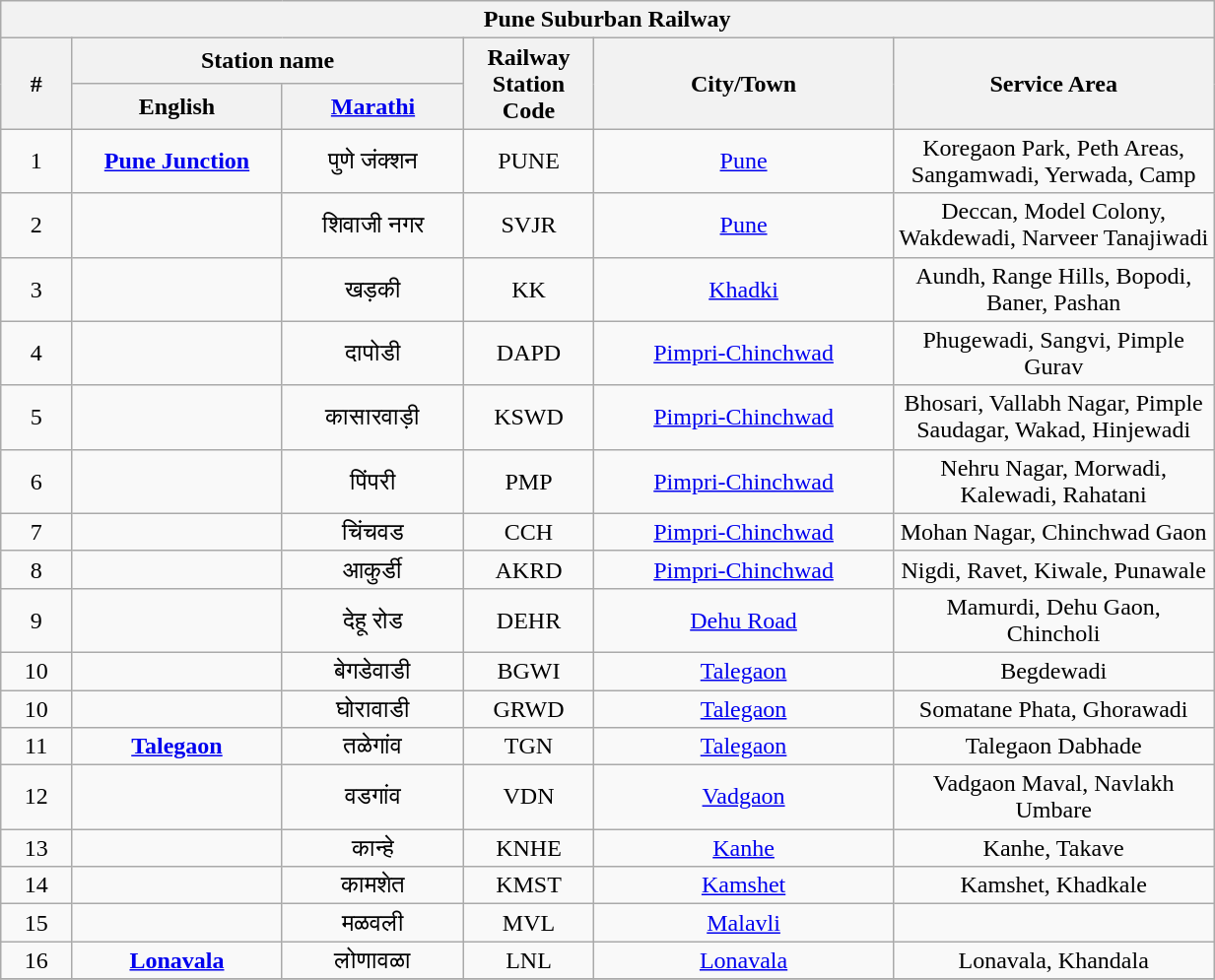<table class="wikitable"  style="text-align:center; width:65%;">
<tr>
<th colspan="12"><span>Pune Suburban Railway</span></th>
</tr>
<tr>
<th style="width:1%;" rowspan="2">#</th>
<th style="width:5%;" colspan="2">Station name</th>
<th style="width:1%;" rowspan="2">Railway Station Code</th>
<th style="width:5%;" rowspan="2">City/Town</th>
<th style="width:5%;" rowspan="2">Service Area</th>
</tr>
<tr>
<th>English</th>
<th><a href='#'>Marathi</a></th>
</tr>
<tr>
<td>1</td>
<td><a href='#'><strong>Pune Junction</strong></a></td>
<td>पुणे जंक्शन</td>
<td>PUNE</td>
<td><a href='#'>Pune</a></td>
<td>Koregaon Park, Peth Areas, Sangamwadi, Yerwada, Camp</td>
</tr>
<tr>
<td>2</td>
<td></td>
<td>शिवाजी नगर</td>
<td>SVJR</td>
<td><a href='#'>Pune</a></td>
<td>Deccan, Model Colony, Wakdewadi, Narveer Tanajiwadi</td>
</tr>
<tr>
<td>3</td>
<td></td>
<td>खड़की</td>
<td>KK</td>
<td><a href='#'>Khadki</a></td>
<td>Aundh, Range Hills, Bopodi, Baner, Pashan</td>
</tr>
<tr>
<td>4</td>
<td></td>
<td>दापोडी</td>
<td>DAPD</td>
<td><a href='#'>Pimpri-Chinchwad</a></td>
<td>Phugewadi, Sangvi, Pimple Gurav</td>
</tr>
<tr>
<td>5</td>
<td></td>
<td>कासारवाड़ी</td>
<td>KSWD</td>
<td><a href='#'>Pimpri-Chinchwad</a></td>
<td>Bhosari, Vallabh Nagar, Pimple Saudagar, Wakad, Hinjewadi</td>
</tr>
<tr>
<td>6</td>
<td></td>
<td>पिंपरी</td>
<td>PMP</td>
<td><a href='#'>Pimpri-Chinchwad</a></td>
<td>Nehru Nagar, Morwadi, Kalewadi, Rahatani</td>
</tr>
<tr>
<td>7</td>
<td></td>
<td>चिंचवड</td>
<td>CCH</td>
<td><a href='#'>Pimpri-Chinchwad</a></td>
<td>Mohan Nagar, Chinchwad Gaon</td>
</tr>
<tr>
<td>8</td>
<td></td>
<td>आकुर्डी</td>
<td>AKRD</td>
<td><a href='#'>Pimpri-Chinchwad</a></td>
<td>Nigdi, Ravet, Kiwale, Punawale</td>
</tr>
<tr>
<td>9</td>
<td></td>
<td>देहू रोड</td>
<td>DEHR</td>
<td><a href='#'>Dehu Road</a></td>
<td>Mamurdi, Dehu Gaon, Chincholi</td>
</tr>
<tr>
<td>10</td>
<td></td>
<td>बेगडेवाडी</td>
<td>BGWI</td>
<td><a href='#'>Talegaon</a></td>
<td>Begdewadi</td>
</tr>
<tr>
<td>10</td>
<td></td>
<td>घोरावाडी</td>
<td>GRWD</td>
<td><a href='#'>Talegaon</a></td>
<td>Somatane Phata, Ghorawadi</td>
</tr>
<tr>
<td>11</td>
<td><a href='#'><strong>Talegaon</strong></a></td>
<td>तळेगांव</td>
<td>TGN</td>
<td><a href='#'>Talegaon</a></td>
<td>Talegaon Dabhade</td>
</tr>
<tr>
<td>12</td>
<td></td>
<td>वडगांव</td>
<td>VDN</td>
<td><a href='#'>Vadgaon</a></td>
<td>Vadgaon Maval, Navlakh Umbare</td>
</tr>
<tr>
<td>13</td>
<td></td>
<td>कान्हे</td>
<td>KNHE</td>
<td><a href='#'>Kanhe</a></td>
<td>Kanhe, Takave</td>
</tr>
<tr>
<td>14</td>
<td></td>
<td>कामशेत</td>
<td>KMST</td>
<td><a href='#'>Kamshet</a></td>
<td>Kamshet, Khadkale</td>
</tr>
<tr>
<td>15</td>
<td></td>
<td>मळवली</td>
<td>MVL</td>
<td><a href='#'>Malavli</a></td>
<td></td>
</tr>
<tr>
<td>16</td>
<td><a href='#'><strong>Lonavala</strong></a></td>
<td>लोणावळा</td>
<td>LNL</td>
<td><a href='#'>Lonavala</a></td>
<td>Lonavala, Khandala</td>
</tr>
<tr>
</tr>
</table>
